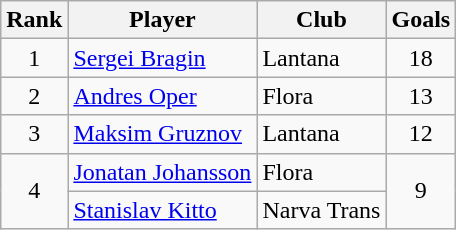<table class="wikitable">
<tr>
<th>Rank</th>
<th>Player</th>
<th>Club</th>
<th>Goals</th>
</tr>
<tr>
<td align=center>1</td>
<td> <a href='#'>Sergei Bragin</a></td>
<td>Lantana</td>
<td align=center>18</td>
</tr>
<tr>
<td align=center>2</td>
<td> <a href='#'>Andres Oper</a></td>
<td>Flora</td>
<td align=center>13</td>
</tr>
<tr>
<td align=center>3</td>
<td> <a href='#'>Maksim Gruznov</a></td>
<td>Lantana</td>
<td align=center>12</td>
</tr>
<tr>
<td rowspan=2 align=center>4</td>
<td> <a href='#'>Jonatan Johansson</a></td>
<td>Flora</td>
<td rowspan=2 align=center>9</td>
</tr>
<tr>
<td> <a href='#'>Stanislav Kitto</a></td>
<td>Narva Trans</td>
</tr>
</table>
